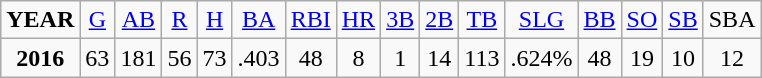<table class="wikitable">
<tr align=center>
<td><strong>YEAR</strong></td>
<td><a href='#'>G</a></td>
<td><a href='#'>AB</a></td>
<td><a href='#'>R</a></td>
<td><a href='#'>H</a></td>
<td><a href='#'>BA</a></td>
<td><a href='#'>RBI</a></td>
<td><a href='#'>HR</a></td>
<td><a href='#'>3B</a></td>
<td><a href='#'>2B</a></td>
<td><a href='#'>TB</a></td>
<td><a href='#'>SLG</a></td>
<td><a href='#'>BB</a></td>
<td><a href='#'>SO</a></td>
<td><a href='#'>SB</a></td>
<td>SBA</td>
</tr>
<tr align=center>
<td><strong>2016</strong></td>
<td>63</td>
<td>181</td>
<td>56</td>
<td>73</td>
<td>.403</td>
<td>48</td>
<td>8</td>
<td>1</td>
<td>14</td>
<td>113</td>
<td>.624%</td>
<td>48</td>
<td>19</td>
<td>10</td>
<td>12</td>
</tr>
</table>
